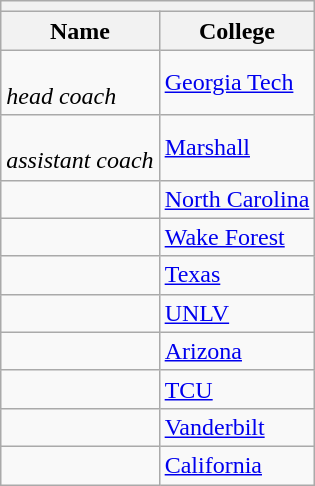<table class="wikitable sortable">
<tr>
<th colspan=2></th>
</tr>
<tr>
<th>Name</th>
<th>College</th>
</tr>
<tr>
<td><br><em>head coach</em></td>
<td><a href='#'>Georgia Tech</a></td>
</tr>
<tr>
<td><br><em>assistant coach</em></td>
<td><a href='#'>Marshall</a></td>
</tr>
<tr>
<td></td>
<td><a href='#'>North Carolina</a></td>
</tr>
<tr>
<td></td>
<td><a href='#'>Wake Forest</a></td>
</tr>
<tr>
<td></td>
<td><a href='#'>Texas</a></td>
</tr>
<tr>
<td></td>
<td><a href='#'>UNLV</a></td>
</tr>
<tr>
<td></td>
<td><a href='#'>Arizona</a></td>
</tr>
<tr>
<td></td>
<td><a href='#'>TCU</a></td>
</tr>
<tr>
<td></td>
<td><a href='#'>Vanderbilt</a></td>
</tr>
<tr>
<td></td>
<td><a href='#'>California</a></td>
</tr>
</table>
